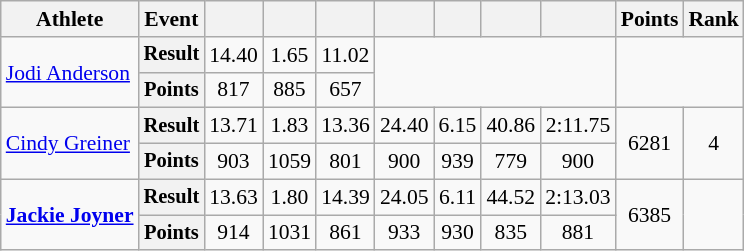<table class=wikitable style=font-size:90%;text-align:center>
<tr>
<th>Athlete</th>
<th>Event</th>
<th></th>
<th></th>
<th></th>
<th></th>
<th></th>
<th></th>
<th></th>
<th>Points</th>
<th>Rank</th>
</tr>
<tr>
<td align=left rowspan=2><a href='#'>Jodi Anderson</a></td>
<th style=font-size:95%>Result</th>
<td>14.40</td>
<td>1.65</td>
<td>11.02</td>
<td colspan=4 rowspan=2></td>
<td colspan=2 rowspan=2></td>
</tr>
<tr>
<th style=font-size:95%>Points</th>
<td>817</td>
<td>885</td>
<td>657</td>
</tr>
<tr>
<td align=left rowspan=2><a href='#'>Cindy Greiner</a></td>
<th style=font-size:95%>Result</th>
<td>13.71</td>
<td>1.83</td>
<td>13.36</td>
<td>24.40</td>
<td>6.15</td>
<td>40.86</td>
<td>2:11.75</td>
<td rowspan=2>6281</td>
<td rowspan=2>4</td>
</tr>
<tr>
<th style=font-size:95%>Points</th>
<td>903</td>
<td>1059</td>
<td>801</td>
<td>900</td>
<td>939</td>
<td>779</td>
<td>900</td>
</tr>
<tr>
<td align=left rowspan=2><strong><a href='#'>Jackie Joyner</a></strong></td>
<th style=font-size:95%>Result</th>
<td>13.63</td>
<td>1.80</td>
<td>14.39</td>
<td>24.05</td>
<td>6.11</td>
<td>44.52</td>
<td>2:13.03</td>
<td rowspan=2>6385</td>
<td rowspan=2></td>
</tr>
<tr>
<th style=font-size:95%>Points</th>
<td>914</td>
<td>1031</td>
<td>861</td>
<td>933</td>
<td>930</td>
<td>835</td>
<td>881</td>
</tr>
</table>
